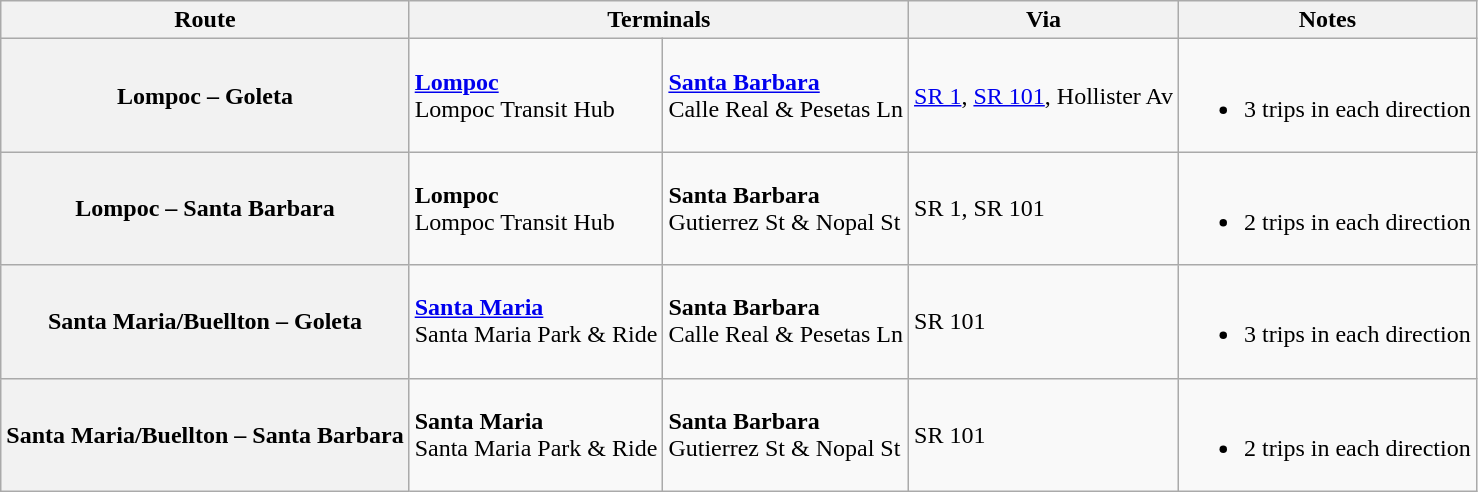<table class="wikitable">
<tr>
<th>Route</th>
<th colspan="2"><strong>Terminals</strong></th>
<th>Via</th>
<th>Notes</th>
</tr>
<tr>
<th><strong>Lompoc – Goleta</strong></th>
<td><a href='#'><strong>Lompoc</strong></a><br>Lompoc Transit Hub</td>
<td><strong><a href='#'>Santa Barbara</a></strong><br>Calle Real & Pesetas Ln</td>
<td><a href='#'>SR 1</a>, <a href='#'>SR 101</a>, Hollister Av</td>
<td><br><ul><li>3 trips in each direction</li></ul></td>
</tr>
<tr>
<th><strong>Lompoc – Santa Barbara</strong></th>
<td><strong>Lompoc</strong><br>Lompoc Transit Hub</td>
<td><strong>Santa Barbara</strong><br>Gutierrez St & Nopal St</td>
<td>SR 1, SR 101</td>
<td><br><ul><li>2 trips in each direction</li></ul></td>
</tr>
<tr>
<th><strong>Santa Maria/Buellton – Goleta</strong></th>
<td><strong><a href='#'>Santa Maria</a></strong><br>Santa Maria Park & Ride</td>
<td><strong>Santa Barbara</strong><br>Calle Real & Pesetas Ln</td>
<td>SR 101</td>
<td><br><ul><li>3 trips in each direction</li></ul></td>
</tr>
<tr>
<th><strong>Santa Maria/Buellton – Santa Barbara</strong></th>
<td><strong>Santa Maria</strong><br>Santa Maria Park & Ride</td>
<td><strong>Santa Barbara</strong><br>Gutierrez St & Nopal St</td>
<td>SR 101</td>
<td><br><ul><li>2 trips in each direction</li></ul></td>
</tr>
</table>
